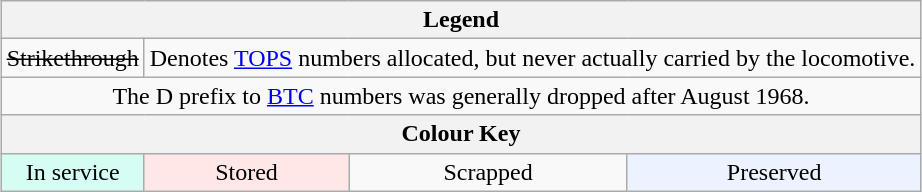<table class="wikitable" style="margin:1em auto;">
<tr>
<th colspan="4">Legend</th>
</tr>
<tr>
<td><s>Strikethrough</s></td>
<td colspan="3">Denotes <a href='#'>TOPS</a> numbers allocated, but never actually carried by the locomotive.</td>
</tr>
<tr>
<td colspan="5" style="text-align: center;">The D prefix to <a href='#'>BTC</a> numbers was generally dropped after August 1968.</td>
</tr>
<tr>
<th colspan="4">Colour Key</th>
</tr>
<tr align=center>
<td bgcolor=#d5fdf4>In service</td>
<td bgcolor=#fee7e6>Stored</td>
<td>Scrapped</td>
<td bgcolor=#eaf3ff>Preserved</td>
</tr>
</table>
